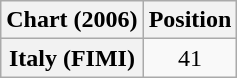<table class="wikitable plainrowheaders" style="text-align:center">
<tr>
<th scope="col">Chart (2006)</th>
<th scope="col">Position</th>
</tr>
<tr>
<th scope="row">Italy (FIMI)</th>
<td>41</td>
</tr>
</table>
